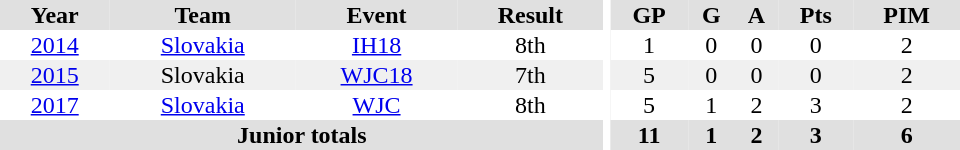<table border="0" cellpadding="1" cellspacing="0" ID="Table3" style="text-align:center; width:40em">
<tr ALIGN="center" bgcolor="#e0e0e0">
<th>Year</th>
<th>Team</th>
<th>Event</th>
<th>Result</th>
<th rowspan="99" bgcolor="#ffffff"></th>
<th>GP</th>
<th>G</th>
<th>A</th>
<th>Pts</th>
<th>PIM</th>
</tr>
<tr>
<td><a href='#'>2014</a></td>
<td><a href='#'>Slovakia</a></td>
<td><a href='#'>IH18</a></td>
<td>8th</td>
<td>1</td>
<td>0</td>
<td>0</td>
<td>0</td>
<td>2</td>
</tr>
<tr bgcolor="#f0f0f0">
<td><a href='#'>2015</a></td>
<td>Slovakia</td>
<td><a href='#'>WJC18</a></td>
<td>7th</td>
<td>5</td>
<td>0</td>
<td>0</td>
<td>0</td>
<td>2</td>
</tr>
<tr>
<td><a href='#'>2017</a></td>
<td><a href='#'>Slovakia</a></td>
<td><a href='#'>WJC</a></td>
<td>8th</td>
<td>5</td>
<td>1</td>
<td>2</td>
<td>3</td>
<td>2</td>
</tr>
<tr bgcolor="#e0e0e0">
<th colspan="4">Junior totals</th>
<th>11</th>
<th>1</th>
<th>2</th>
<th>3</th>
<th>6</th>
</tr>
</table>
